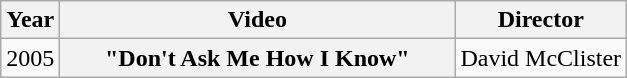<table class="wikitable plainrowheaders">
<tr>
<th>Year</th>
<th style="width:16em;">Video</th>
<th>Director</th>
</tr>
<tr>
<td>2005</td>
<th scope="row">"Don't Ask Me How I Know"</th>
<td>David McClister</td>
</tr>
</table>
